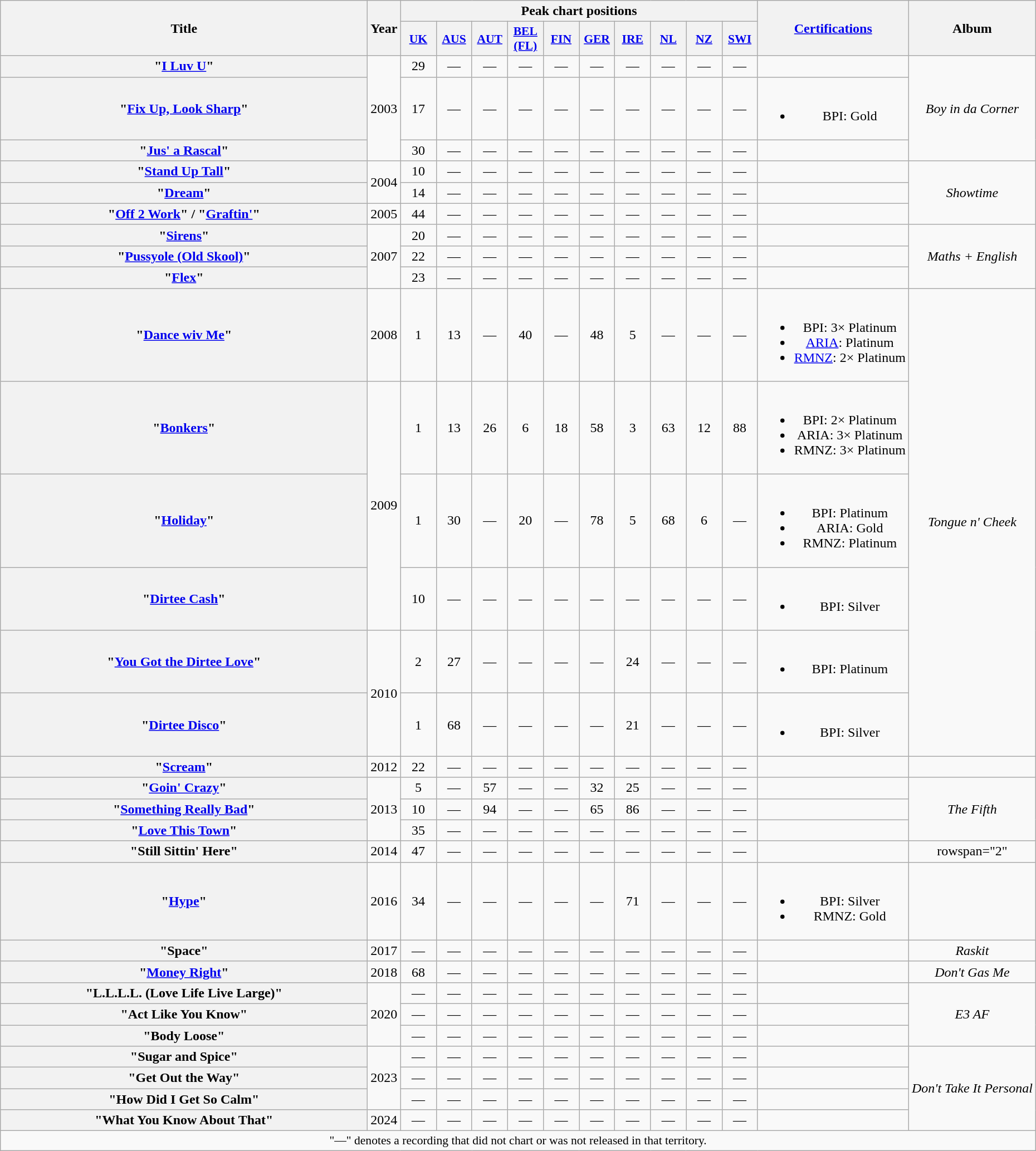<table class="wikitable plainrowheaders" style="text-align:center;" border="1">
<tr>
<th scope="col" rowspan="2" style="width:27em;">Title</th>
<th scope="col" rowspan="2" style="width:1em;">Year</th>
<th scope="col" colspan="10">Peak chart positions</th>
<th scope="col" rowspan="2"><a href='#'>Certifications</a></th>
<th scope="col" rowspan="2">Album</th>
</tr>
<tr>
<th scope="col" style="width:2.5em;font-size:90%;"><a href='#'>UK</a><br></th>
<th scope="col" style="width:2.5em;font-size:90%;"><a href='#'>AUS</a><br></th>
<th scope="col" style="width:2.5em;font-size:90%;"><a href='#'>AUT</a><br></th>
<th scope="col" style="width:2.5em;font-size:90%;"><a href='#'>BEL<br>(FL)</a><br></th>
<th scope="col" style="width:2.5em;font-size:90%;"><a href='#'>FIN</a><br></th>
<th scope="col" style="width:2.5em;font-size:90%;"><a href='#'>GER</a><br></th>
<th scope="col" style="width:2.5em;font-size:90%;"><a href='#'>IRE</a><br></th>
<th scope="col" style="width:2.5em;font-size:90%;"><a href='#'>NL</a><br></th>
<th scope="col" style="width:2.5em;font-size:90%;"><a href='#'>NZ</a><br></th>
<th scope="col" style="width:2.5em;font-size:90%;"><a href='#'>SWI</a><br></th>
</tr>
<tr>
<th scope="row">"<a href='#'>I Luv U</a>"</th>
<td rowspan="3">2003</td>
<td>29</td>
<td>—</td>
<td>—</td>
<td>—</td>
<td>—</td>
<td>—</td>
<td>—</td>
<td>—</td>
<td>—</td>
<td>—</td>
<td></td>
<td rowspan="3"><em>Boy in da Corner</em></td>
</tr>
<tr>
<th scope="row">"<a href='#'>Fix Up, Look Sharp</a>"</th>
<td>17</td>
<td>—</td>
<td>—</td>
<td>—</td>
<td>—</td>
<td>—</td>
<td>—</td>
<td>—</td>
<td>—</td>
<td>—</td>
<td><br><ul><li>BPI: Gold</li></ul></td>
</tr>
<tr>
<th scope="row">"<a href='#'>Jus' a Rascal</a>"</th>
<td>30</td>
<td>—</td>
<td>—</td>
<td>—</td>
<td>—</td>
<td>—</td>
<td>—</td>
<td>—</td>
<td>—</td>
<td>—</td>
<td></td>
</tr>
<tr>
<th scope="row">"<a href='#'>Stand Up Tall</a>"</th>
<td rowspan="2">2004</td>
<td>10</td>
<td>—</td>
<td>—</td>
<td>—</td>
<td>—</td>
<td>—</td>
<td>—</td>
<td>—</td>
<td>—</td>
<td>—</td>
<td></td>
<td rowspan="3"><em>Showtime</em></td>
</tr>
<tr>
<th scope="row">"<a href='#'>Dream</a>"</th>
<td>14</td>
<td>—</td>
<td>—</td>
<td>—</td>
<td>—</td>
<td>—</td>
<td>—</td>
<td>—</td>
<td>—</td>
<td>—</td>
<td></td>
</tr>
<tr>
<th scope="row">"<a href='#'>Off 2 Work</a>" / "<a href='#'>Graftin'</a>"</th>
<td>2005</td>
<td>44</td>
<td>—</td>
<td>—</td>
<td>—</td>
<td>—</td>
<td>—</td>
<td>—</td>
<td>—</td>
<td>—</td>
<td>—</td>
<td></td>
</tr>
<tr>
<th scope="row">"<a href='#'>Sirens</a>"</th>
<td rowspan="3">2007</td>
<td>20</td>
<td>—</td>
<td>—</td>
<td>—</td>
<td>—</td>
<td>—</td>
<td>—</td>
<td>—</td>
<td>—</td>
<td>—</td>
<td></td>
<td rowspan="3"><em>Maths + English</em></td>
</tr>
<tr>
<th scope="row">"<a href='#'>Pussyole (Old Skool)</a>"</th>
<td>22</td>
<td>—</td>
<td>—</td>
<td>—</td>
<td>—</td>
<td>—</td>
<td>—</td>
<td>—</td>
<td>—</td>
<td>—</td>
<td></td>
</tr>
<tr>
<th scope="row">"<a href='#'>Flex</a>"</th>
<td>23</td>
<td>—</td>
<td>—</td>
<td>—</td>
<td>—</td>
<td>—</td>
<td>—</td>
<td>—</td>
<td>—</td>
<td>—</td>
<td></td>
</tr>
<tr>
<th scope="row">"<a href='#'>Dance wiv Me</a>"<br></th>
<td>2008</td>
<td>1</td>
<td>13</td>
<td>—</td>
<td>40</td>
<td>—</td>
<td>48</td>
<td>5</td>
<td>—</td>
<td>—</td>
<td>—</td>
<td><br><ul><li>BPI: 3× Platinum</li><li><a href='#'>ARIA</a>: Platinum</li><li><a href='#'>RMNZ</a>: 2× Platinum</li></ul></td>
<td rowspan="6"><em>Tongue n' Cheek</em></td>
</tr>
<tr>
<th scope="row">"<a href='#'>Bonkers</a>"<br></th>
<td rowspan="3">2009</td>
<td>1</td>
<td>13</td>
<td>26</td>
<td>6</td>
<td>18</td>
<td>58</td>
<td>3</td>
<td>63</td>
<td>12</td>
<td>88</td>
<td><br><ul><li>BPI: 2× Platinum</li><li>ARIA: 3× Platinum</li><li>RMNZ: 3× Platinum</li></ul></td>
</tr>
<tr>
<th scope="row">"<a href='#'>Holiday</a>"<br></th>
<td>1</td>
<td>30</td>
<td>—</td>
<td>20</td>
<td>—</td>
<td>78</td>
<td>5</td>
<td>68</td>
<td>6</td>
<td>—</td>
<td><br><ul><li>BPI: Platinum</li><li>ARIA: Gold</li><li>RMNZ: Platinum</li></ul></td>
</tr>
<tr>
<th scope="row">"<a href='#'>Dirtee Cash</a>"</th>
<td>10</td>
<td>—</td>
<td>—</td>
<td>—</td>
<td>—</td>
<td>—</td>
<td>—</td>
<td>—</td>
<td>—</td>
<td>—</td>
<td><br><ul><li>BPI: Silver</li></ul></td>
</tr>
<tr>
<th scope="row">"<a href='#'>You Got the Dirtee Love</a>"<br></th>
<td rowspan="2">2010</td>
<td>2</td>
<td>27</td>
<td>—</td>
<td>—</td>
<td>—</td>
<td>—</td>
<td>24</td>
<td>—</td>
<td>—</td>
<td>—</td>
<td><br><ul><li>BPI: Platinum</li></ul></td>
</tr>
<tr>
<th scope="row">"<a href='#'>Dirtee Disco</a>"</th>
<td>1</td>
<td>68</td>
<td>—</td>
<td>—</td>
<td>—</td>
<td>—</td>
<td>21</td>
<td>—</td>
<td>—</td>
<td>—</td>
<td><br><ul><li>BPI: Silver</li></ul></td>
</tr>
<tr>
<th scope="row">"<a href='#'>Scream</a>"<br></th>
<td>2012</td>
<td>22</td>
<td>—</td>
<td>—</td>
<td>—</td>
<td>—</td>
<td>—</td>
<td>—</td>
<td>—</td>
<td>—</td>
<td>—</td>
<td></td>
<td></td>
</tr>
<tr>
<th scope="row">"<a href='#'>Goin' Crazy</a>"<br></th>
<td rowspan="3">2013</td>
<td>5</td>
<td>—</td>
<td>57</td>
<td>—</td>
<td>—</td>
<td>32</td>
<td>25</td>
<td>—</td>
<td>—</td>
<td>—</td>
<td></td>
<td rowspan="3"><em>The Fifth</em></td>
</tr>
<tr>
<th scope="row">"<a href='#'>Something Really Bad</a>"<br></th>
<td>10</td>
<td>—</td>
<td>94</td>
<td>—</td>
<td>—</td>
<td>65</td>
<td>86</td>
<td>—</td>
<td>—</td>
<td>—</td>
<td></td>
</tr>
<tr>
<th scope="row">"<a href='#'>Love This Town</a>"<br></th>
<td>35</td>
<td>—</td>
<td>—</td>
<td>—</td>
<td>—</td>
<td>—</td>
<td>—</td>
<td>—</td>
<td>—</td>
<td>—</td>
<td></td>
</tr>
<tr>
<th scope="row">"Still Sittin' Here"<br></th>
<td>2014</td>
<td>47</td>
<td>—</td>
<td>—</td>
<td>—</td>
<td>—</td>
<td>—</td>
<td>—</td>
<td>—</td>
<td>—</td>
<td>—</td>
<td></td>
<td>rowspan="2" </td>
</tr>
<tr>
<th scope="row">"<a href='#'>Hype</a>"<br></th>
<td>2016</td>
<td>34</td>
<td>—</td>
<td>—</td>
<td>—</td>
<td>—</td>
<td>—</td>
<td>71</td>
<td>—</td>
<td>—</td>
<td>—</td>
<td><br><ul><li>BPI: Silver</li><li>RMNZ: Gold</li></ul></td>
</tr>
<tr>
<th scope="row">"Space"</th>
<td>2017</td>
<td>—</td>
<td>—</td>
<td>—</td>
<td>—</td>
<td>—</td>
<td>—</td>
<td>—</td>
<td>—</td>
<td>—</td>
<td>—</td>
<td></td>
<td><em>Raskit</em></td>
</tr>
<tr>
<th scope="row">"<a href='#'>Money Right</a>"<br></th>
<td>2018</td>
<td>68</td>
<td>—</td>
<td>—</td>
<td>—</td>
<td>—</td>
<td>—</td>
<td>—</td>
<td>—</td>
<td>—</td>
<td>—</td>
<td></td>
<td><em>Don't Gas Me</em></td>
</tr>
<tr>
<th scope="row">"L.L.L.L. (Love Life Live Large)"<br></th>
<td rowspan="3">2020</td>
<td>—</td>
<td>—</td>
<td>—</td>
<td>—</td>
<td>—</td>
<td>—</td>
<td>—</td>
<td>—</td>
<td>—</td>
<td>—</td>
<td></td>
<td rowspan="3"><em>E3 AF</em></td>
</tr>
<tr>
<th scope="row">"Act Like You Know"<br></th>
<td>—</td>
<td>—</td>
<td>—</td>
<td>—</td>
<td>—</td>
<td>—</td>
<td>—</td>
<td>—</td>
<td>—</td>
<td>—</td>
<td></td>
</tr>
<tr>
<th scope="row">"Body Loose"</th>
<td>—</td>
<td>—</td>
<td>—</td>
<td>—</td>
<td>—</td>
<td>—</td>
<td>—</td>
<td>—</td>
<td>—</td>
<td>—</td>
<td></td>
</tr>
<tr>
<th scope="row">"Sugar and Spice"<br></th>
<td rowspan="3">2023</td>
<td>—</td>
<td>—</td>
<td>—</td>
<td>—</td>
<td>—</td>
<td>—</td>
<td>—</td>
<td>—</td>
<td>—</td>
<td>—</td>
<td></td>
<td rowspan="4"><em>Don't Take It Personal</em></td>
</tr>
<tr>
<th scope="row">"Get Out the Way"<br></th>
<td>—</td>
<td>—</td>
<td>—</td>
<td>—</td>
<td>—</td>
<td>—</td>
<td>—</td>
<td>—</td>
<td>—</td>
<td>—</td>
<td></td>
</tr>
<tr>
<th scope="row">"How Did I Get So Calm"</th>
<td>—</td>
<td>—</td>
<td>—</td>
<td>—</td>
<td>—</td>
<td>—</td>
<td>—</td>
<td>—</td>
<td>—</td>
<td>—</td>
<td></td>
</tr>
<tr>
<th scope="row">"What You Know About That"<br></th>
<td>2024</td>
<td>—</td>
<td>—</td>
<td>—</td>
<td>—</td>
<td>—</td>
<td>—</td>
<td>—</td>
<td>—</td>
<td>—</td>
<td>—</td>
<td></td>
</tr>
<tr>
<td colspan="14" style="font-size:90%">"—" denotes a recording that did not chart or was not released in that territory.</td>
</tr>
</table>
